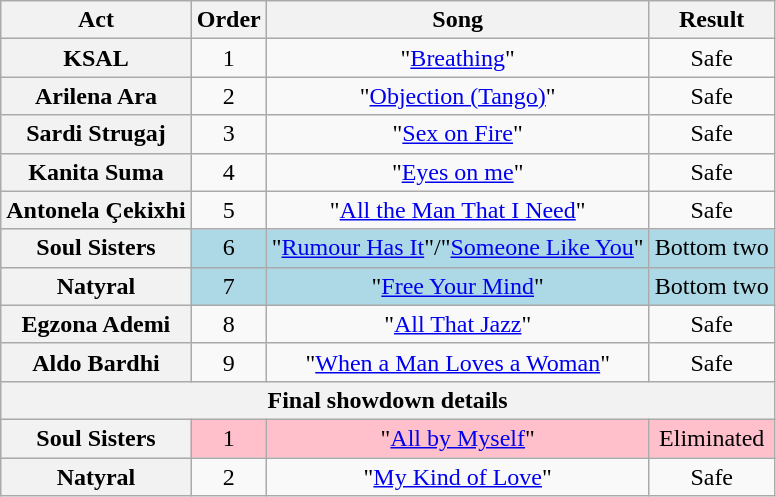<table class="wikitable plainrowheaders" style="text-align:center;">
<tr>
<th scope="col">Act</th>
<th scope="col">Order</th>
<th scope="col">Song</th>
<th scope="col">Result</th>
</tr>
<tr>
<th scope="row">KSAL</th>
<td>1</td>
<td>"<a href='#'>Breathing</a>"</td>
<td>Safe</td>
</tr>
<tr>
<th scope="row">Arilena Ara</th>
<td>2</td>
<td>"<a href='#'>Objection (Tango)</a>"</td>
<td>Safe</td>
</tr>
<tr>
<th scope="row">Sardi Strugaj</th>
<td>3</td>
<td>"<a href='#'>Sex on Fire</a>"</td>
<td>Safe</td>
</tr>
<tr>
<th scope="row">Kanita Suma</th>
<td>4</td>
<td>"<a href='#'>Eyes on me</a>"</td>
<td>Safe</td>
</tr>
<tr>
<th scope="row">Antonela Çekixhi</th>
<td>5</td>
<td>"<a href='#'>All the Man That I Need</a>"</td>
<td>Safe</td>
</tr>
<tr style="background:lightblue;">
<th scope="row">Soul Sisters</th>
<td>6</td>
<td>"<a href='#'>Rumour Has It</a>"/"<a href='#'>Someone Like You</a>"</td>
<td>Bottom two</td>
</tr>
<tr style="background:lightblue;">
<th scope="row">Natyral</th>
<td>7</td>
<td>"<a href='#'>Free Your Mind</a>"</td>
<td>Bottom two</td>
</tr>
<tr>
<th scope="row">Egzona Ademi</th>
<td>8</td>
<td>"<a href='#'>All That Jazz</a>"</td>
<td>Safe</td>
</tr>
<tr>
<th scope="row">Aldo Bardhi</th>
<td>9</td>
<td>"<a href='#'>When a Man Loves a Woman</a>"</td>
<td>Safe</td>
</tr>
<tr>
<th colspan="5">Final showdown details</th>
</tr>
<tr style="background:pink;">
<th scope="row">Soul Sisters</th>
<td>1</td>
<td>"<a href='#'>All by Myself</a>"</td>
<td>Eliminated</td>
</tr>
<tr>
<th scope="row">Natyral</th>
<td>2</td>
<td>"<a href='#'>My Kind of Love</a>"</td>
<td>Safe</td>
</tr>
</table>
